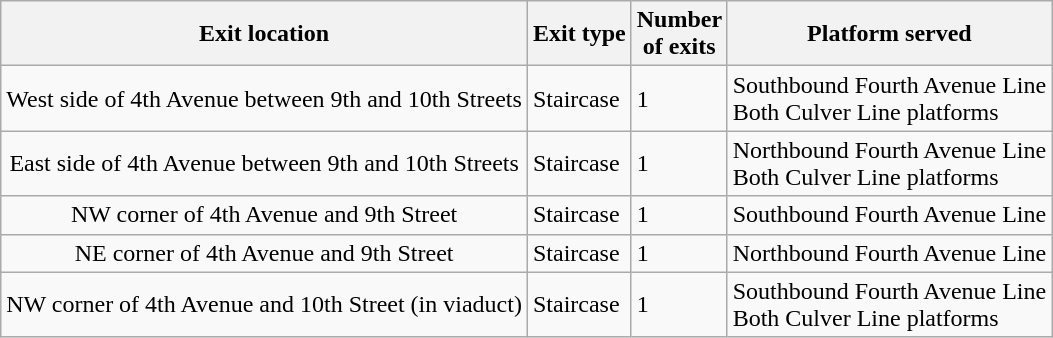<table class="wikitable">
<tr>
<th>Exit location</th>
<th>Exit type</th>
<th width=50px>Number of exits</th>
<th>Platform served</th>
</tr>
<tr>
<td align="center">West side of 4th Avenue between 9th and 10th Streets</td>
<td>Staircase</td>
<td>1</td>
<td>Southbound Fourth Avenue Line<br>Both Culver Line platforms</td>
</tr>
<tr>
<td align="center">East side of 4th Avenue between 9th and 10th Streets</td>
<td>Staircase</td>
<td>1</td>
<td>Northbound Fourth Avenue Line<br>Both Culver Line platforms</td>
</tr>
<tr>
<td align="center">NW corner of 4th Avenue and 9th Street</td>
<td>Staircase</td>
<td>1</td>
<td>Southbound Fourth Avenue Line</td>
</tr>
<tr>
<td align="center">NE corner of 4th Avenue and 9th Street</td>
<td>Staircase</td>
<td>1</td>
<td>Northbound Fourth Avenue Line</td>
</tr>
<tr>
<td align="center">NW corner of 4th Avenue and 10th Street (in viaduct)</td>
<td>Staircase</td>
<td>1</td>
<td>Southbound Fourth Avenue Line<br>Both Culver Line platforms</td>
</tr>
</table>
